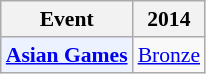<table class="wikitable" style="font-size: 90%; text-align:center">
<tr>
<th>Event</th>
<th>2014</th>
</tr>
<tr>
<td bgcolor="#ECF2FF"; align="left"><strong><a href='#'>Asian Games</a></strong></td>
<td> <a href='#'>Bronze</a></td>
</tr>
</table>
